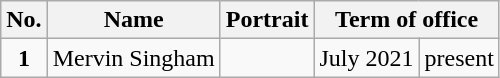<table class="wikitable" style="text-align:center">
<tr>
<th>No.</th>
<th>Name</th>
<th>Portrait</th>
<th colspan=2>Term of office</th>
</tr>
<tr>
<td align=center><strong>1</strong></td>
<td>Mervin Singham</td>
<td></td>
<td>July 2021</td>
<td>present</td>
</tr>
</table>
